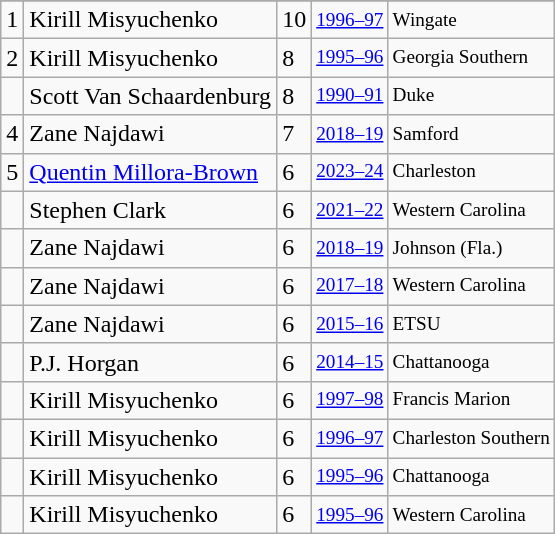<table class="wikitable">
<tr>
</tr>
<tr>
<td>1</td>
<td>Kirill Misyuchenko</td>
<td>10</td>
<td style="font-size:80%;"><a href='#'>1996–97</a></td>
<td style="font-size:80%;">Wingate</td>
</tr>
<tr>
<td>2</td>
<td>Kirill Misyuchenko</td>
<td>8</td>
<td style="font-size:80%;"><a href='#'>1995–96</a></td>
<td style="font-size:80%;">Georgia Southern</td>
</tr>
<tr>
<td></td>
<td>Scott Van Schaardenburg</td>
<td>8</td>
<td style="font-size:80%;"><a href='#'>1990–91</a></td>
<td style="font-size:80%;">Duke</td>
</tr>
<tr>
<td>4</td>
<td>Zane Najdawi</td>
<td>7</td>
<td style="font-size:80%;"><a href='#'>2018–19</a></td>
<td style="font-size:80%;">Samford</td>
</tr>
<tr>
<td>5</td>
<td><a href='#'>Quentin Millora-Brown</a></td>
<td>6</td>
<td style="font-size:80%;"><a href='#'>2023–24</a></td>
<td style="font-size:80%;">Charleston</td>
</tr>
<tr>
<td></td>
<td>Stephen Clark</td>
<td>6</td>
<td style="font-size:80%;"><a href='#'>2021–22</a></td>
<td style="font-size:80%;">Western Carolina</td>
</tr>
<tr>
<td></td>
<td>Zane Najdawi</td>
<td>6</td>
<td style="font-size:80%;"><a href='#'>2018–19</a></td>
<td style="font-size:80%;">Johnson (Fla.)</td>
</tr>
<tr>
<td></td>
<td>Zane Najdawi</td>
<td>6</td>
<td style="font-size:80%;"><a href='#'>2017–18</a></td>
<td style="font-size:80%;">Western Carolina</td>
</tr>
<tr>
<td></td>
<td>Zane Najdawi</td>
<td>6</td>
<td style="font-size:80%;"><a href='#'>2015–16</a></td>
<td style="font-size:80%;">ETSU</td>
</tr>
<tr>
<td></td>
<td>P.J. Horgan</td>
<td>6</td>
<td style="font-size:80%;"><a href='#'>2014–15</a></td>
<td style="font-size:80%;">Chattanooga</td>
</tr>
<tr>
<td></td>
<td>Kirill Misyuchenko</td>
<td>6</td>
<td style="font-size:80%;"><a href='#'>1997–98</a></td>
<td style="font-size:80%;">Francis Marion</td>
</tr>
<tr>
<td></td>
<td>Kirill Misyuchenko</td>
<td>6</td>
<td style="font-size:80%;"><a href='#'>1996–97</a></td>
<td style="font-size:80%;">Charleston Southern</td>
</tr>
<tr>
<td></td>
<td>Kirill Misyuchenko</td>
<td>6</td>
<td style="font-size:80%;"><a href='#'>1995–96</a></td>
<td style="font-size:80%;">Chattanooga</td>
</tr>
<tr>
<td></td>
<td>Kirill Misyuchenko</td>
<td>6</td>
<td style="font-size:80%;"><a href='#'>1995–96</a></td>
<td style="font-size:80%;">Western Carolina</td>
</tr>
</table>
